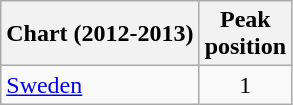<table class="wikitable">
<tr>
<th>Chart (2012-2013)</th>
<th>Peak<br>position</th>
</tr>
<tr>
<td><a href='#'>Sweden</a></td>
<td align="center">1</td>
</tr>
</table>
